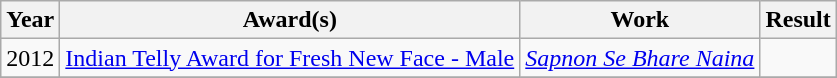<table class="wikitable sortable">
<tr>
<th>Year</th>
<th>Award(s)</th>
<th>Work</th>
<th>Result</th>
</tr>
<tr>
<td>2012</td>
<td><a href='#'>Indian Telly Award for Fresh New Face - Male</a></td>
<td><em><a href='#'>Sapnon Se Bhare Naina</a></em></td>
<td></td>
</tr>
<tr>
</tr>
</table>
